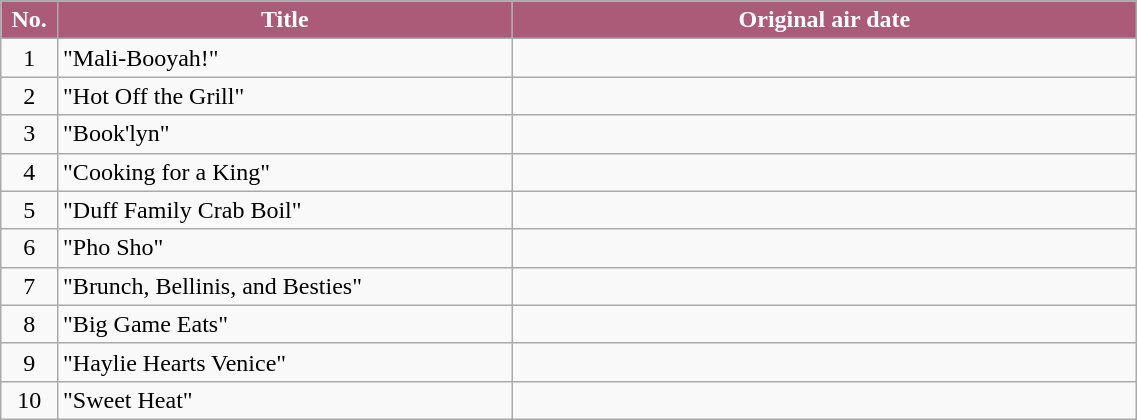<table class="wikitable plainrowheaders" style="width:60%;">
<tr>
<th style="background-color: #ab5b78; color: #FFFFFF;" width=5%>No.</th>
<th style="background-color: #ab5b78; color: #FFFFFF;" width=40%>Title</th>
<th style="background-color: #ab5b78; color: #FFFFFF;">Original air date</th>
</tr>
<tr>
<td align=center>1</td>
<td>"Mali-Booyah!"</td>
<td align=center></td>
</tr>
<tr>
<td align=center>2</td>
<td>"Hot Off the Grill"</td>
<td align=center></td>
</tr>
<tr>
<td align=center>3</td>
<td>"Book'lyn"</td>
<td align=center></td>
</tr>
<tr>
<td align=center>4</td>
<td>"Cooking for a King"</td>
<td align=center></td>
</tr>
<tr>
<td align=center>5</td>
<td>"Duff Family Crab Boil"</td>
<td align=center></td>
</tr>
<tr>
<td align=center>6</td>
<td>"Pho Sho"</td>
<td align=center></td>
</tr>
<tr>
<td align=center>7</td>
<td>"Brunch, Bellinis, and Besties"</td>
<td align=center></td>
</tr>
<tr>
<td align=center>8</td>
<td>"Big Game Eats"</td>
<td align=center></td>
</tr>
<tr>
<td align=center>9</td>
<td>"Haylie Hearts Venice"</td>
<td align=center></td>
</tr>
<tr>
<td align=center>10</td>
<td>"Sweet Heat"</td>
<td align=center></td>
</tr>
</table>
